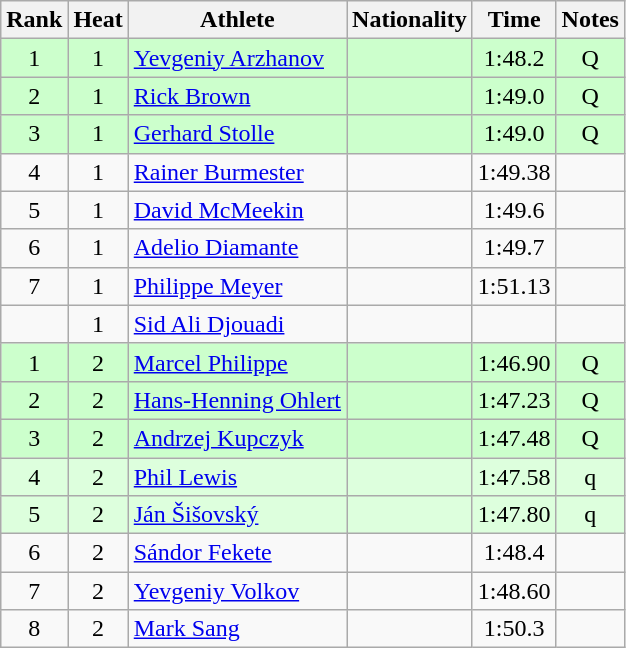<table class="wikitable sortable" style="text-align:center">
<tr>
<th>Rank</th>
<th>Heat</th>
<th>Athlete</th>
<th>Nationality</th>
<th>Time</th>
<th>Notes</th>
</tr>
<tr bgcolor=ccffcc>
<td>1</td>
<td>1</td>
<td align=left><a href='#'>Yevgeniy Arzhanov</a></td>
<td align=left></td>
<td>1:48.2</td>
<td>Q</td>
</tr>
<tr bgcolor=ccffcc>
<td>2</td>
<td>1</td>
<td align=left><a href='#'>Rick Brown</a></td>
<td align=left></td>
<td>1:49.0</td>
<td>Q</td>
</tr>
<tr bgcolor=ccffcc>
<td>3</td>
<td>1</td>
<td align=left><a href='#'>Gerhard Stolle</a></td>
<td align=left></td>
<td>1:49.0</td>
<td>Q</td>
</tr>
<tr>
<td>4</td>
<td>1</td>
<td align=left><a href='#'>Rainer Burmester</a></td>
<td align=left></td>
<td>1:49.38</td>
<td></td>
</tr>
<tr>
<td>5</td>
<td>1</td>
<td align=left><a href='#'>David McMeekin</a></td>
<td align=left></td>
<td>1:49.6</td>
<td></td>
</tr>
<tr>
<td>6</td>
<td>1</td>
<td align=left><a href='#'>Adelio Diamante</a></td>
<td align=left></td>
<td>1:49.7</td>
<td></td>
</tr>
<tr>
<td>7</td>
<td>1</td>
<td align=left><a href='#'>Philippe Meyer</a></td>
<td align=left></td>
<td>1:51.13</td>
<td></td>
</tr>
<tr>
<td></td>
<td>1</td>
<td align=left><a href='#'>Sid Ali Djouadi</a></td>
<td align=left></td>
<td></td>
<td></td>
</tr>
<tr bgcolor=ccffcc>
<td>1</td>
<td>2</td>
<td align=left><a href='#'>Marcel Philippe</a></td>
<td align=left></td>
<td>1:46.90</td>
<td>Q</td>
</tr>
<tr bgcolor=ccffcc>
<td>2</td>
<td>2</td>
<td align=left><a href='#'>Hans-Henning Ohlert</a></td>
<td align=left></td>
<td>1:47.23</td>
<td>Q</td>
</tr>
<tr bgcolor=ccffcc>
<td>3</td>
<td>2</td>
<td align=left><a href='#'>Andrzej Kupczyk</a></td>
<td align=left></td>
<td>1:47.48</td>
<td>Q</td>
</tr>
<tr bgcolor=ddffdd>
<td>4</td>
<td>2</td>
<td align=left><a href='#'>Phil Lewis</a></td>
<td align=left></td>
<td>1:47.58</td>
<td>q</td>
</tr>
<tr bgcolor=ddffdd>
<td>5</td>
<td>2</td>
<td align=left><a href='#'>Ján Šišovský</a></td>
<td align=left></td>
<td>1:47.80</td>
<td>q</td>
</tr>
<tr>
<td>6</td>
<td>2</td>
<td align=left><a href='#'>Sándor Fekete</a></td>
<td align=left></td>
<td>1:48.4</td>
<td></td>
</tr>
<tr>
<td>7</td>
<td>2</td>
<td align=left><a href='#'>Yevgeniy Volkov</a></td>
<td align=left></td>
<td>1:48.60</td>
<td></td>
</tr>
<tr>
<td>8</td>
<td>2</td>
<td align=left><a href='#'>Mark Sang</a></td>
<td align=left></td>
<td>1:50.3</td>
<td></td>
</tr>
</table>
